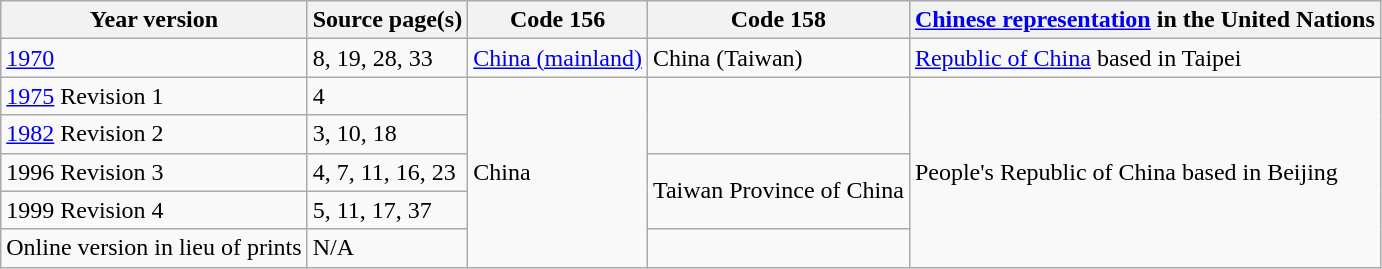<table class="wikitable sortable" border="1">
<tr>
<th>Year version</th>
<th>Source page(s)</th>
<th>Code 156</th>
<th>Code 158</th>
<th><a href='#'>Chinese representation</a> in the United Nations</th>
</tr>
<tr>
<td><a href='#'>1970</a></td>
<td>8, 19, 28, 33</td>
<td><a href='#'>China (mainland)</a></td>
<td>China (Taiwan)</td>
<td><a href='#'>Republic of China</a> based in Taipei</td>
</tr>
<tr>
<td><a href='#'>1975</a> Revision 1</td>
<td>4</td>
<td rowspan=5>China</td>
<td rowspan=2></td>
<td rowspan=5>People's Republic of China based in Beijing</td>
</tr>
<tr>
<td><a href='#'>1982</a> Revision 2</td>
<td>3, 10, 18</td>
</tr>
<tr>
<td>1996 Revision 3</td>
<td>4, 7, 11, 16, 23</td>
<td rowspan=2>Taiwan Province of China</td>
</tr>
<tr>
<td>1999 Revision 4</td>
<td>5, 11, 17, 37</td>
</tr>
<tr>
<td>Online version in lieu of prints</td>
<td>N/A</td>
<td></td>
</tr>
</table>
